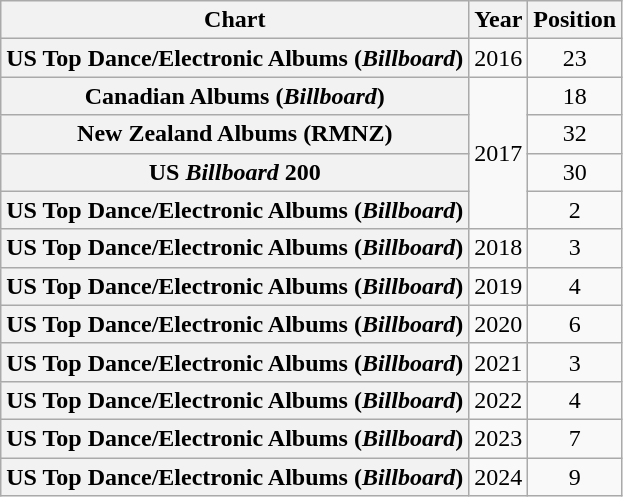<table class="wikitable plainrowheaders" style="text-align:center">
<tr>
<th scope="col">Chart</th>
<th scope="col">Year</th>
<th scope="col">Position</th>
</tr>
<tr>
<th scope="row">US Top Dance/Electronic Albums (<em>Billboard</em>)</th>
<td>2016</td>
<td>23</td>
</tr>
<tr>
<th scope="row">Canadian Albums (<em>Billboard</em>)</th>
<td rowspan="4">2017</td>
<td>18</td>
</tr>
<tr>
<th scope="row">New Zealand Albums (RMNZ)</th>
<td>32</td>
</tr>
<tr>
<th scope="row">US <em>Billboard</em> 200</th>
<td>30</td>
</tr>
<tr>
<th scope="row">US Top Dance/Electronic Albums (<em>Billboard</em>)</th>
<td>2</td>
</tr>
<tr>
<th scope="row">US Top Dance/Electronic Albums (<em>Billboard</em>)</th>
<td>2018</td>
<td>3</td>
</tr>
<tr>
<th scope="row">US Top Dance/Electronic Albums (<em>Billboard</em>)</th>
<td>2019</td>
<td>4</td>
</tr>
<tr>
<th scope="row">US Top Dance/Electronic Albums (<em>Billboard</em>)</th>
<td>2020</td>
<td>6</td>
</tr>
<tr>
<th scope="row">US Top Dance/Electronic Albums (<em>Billboard</em>)</th>
<td>2021</td>
<td>3</td>
</tr>
<tr>
<th scope="row">US Top Dance/Electronic Albums (<em>Billboard</em>)</th>
<td>2022</td>
<td>4</td>
</tr>
<tr>
<th scope="row">US Top Dance/Electronic Albums (<em>Billboard</em>)</th>
<td>2023</td>
<td>7</td>
</tr>
<tr>
<th scope="row">US Top Dance/Electronic Albums (<em>Billboard</em>)</th>
<td>2024</td>
<td>9</td>
</tr>
</table>
